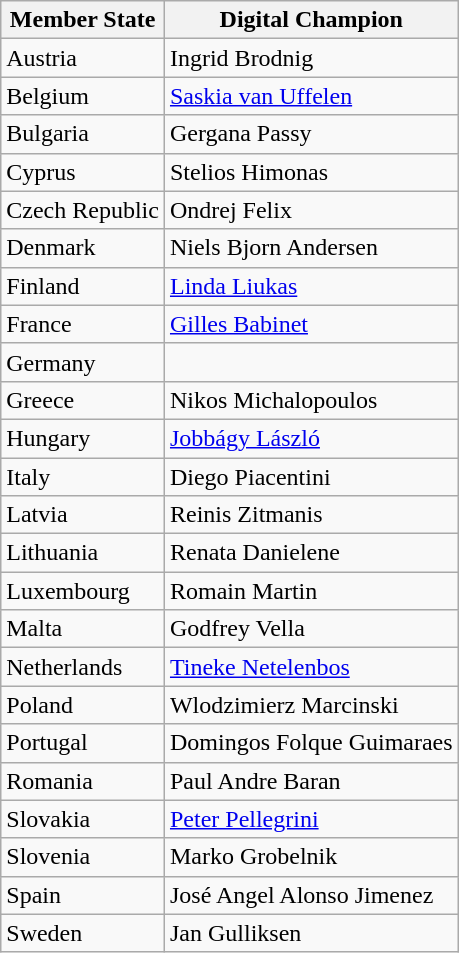<table class="wikitable">
<tr>
<th>Member State</th>
<th>Digital Champion</th>
</tr>
<tr>
<td>Austria</td>
<td>Ingrid Brodnig</td>
</tr>
<tr>
<td>Belgium</td>
<td><a href='#'>Saskia van Uffelen</a></td>
</tr>
<tr>
<td>Bulgaria</td>
<td>Gergana Passy</td>
</tr>
<tr>
<td>Cyprus</td>
<td>Stelios Himonas</td>
</tr>
<tr>
<td>Czech Republic</td>
<td>Ondrej Felix</td>
</tr>
<tr>
<td>Denmark</td>
<td>Niels Bjorn Andersen</td>
</tr>
<tr>
<td>Finland</td>
<td><a href='#'>Linda Liukas</a></td>
</tr>
<tr>
<td>France</td>
<td><a href='#'>Gilles Babinet</a></td>
</tr>
<tr>
<td>Germany</td>
<td></td>
</tr>
<tr>
<td>Greece</td>
<td>Nikos Michalopoulos</td>
</tr>
<tr>
<td>Hungary</td>
<td><a href='#'>Jobbágy László</a></td>
</tr>
<tr>
<td>Italy</td>
<td>Diego Piacentini</td>
</tr>
<tr>
<td>Latvia</td>
<td>Reinis Zitmanis</td>
</tr>
<tr>
<td>Lithuania</td>
<td>Renata Danielene</td>
</tr>
<tr>
<td>Luxembourg</td>
<td>Romain Martin</td>
</tr>
<tr>
<td>Malta</td>
<td>Godfrey Vella</td>
</tr>
<tr>
<td>Netherlands</td>
<td><a href='#'>Tineke Netelenbos</a></td>
</tr>
<tr>
<td>Poland</td>
<td>Wlodzimierz Marcinski</td>
</tr>
<tr>
<td>Portugal</td>
<td>Domingos Folque Guimaraes</td>
</tr>
<tr>
<td>Romania</td>
<td>Paul Andre Baran</td>
</tr>
<tr>
<td>Slovakia</td>
<td><a href='#'>Peter Pellegrini</a></td>
</tr>
<tr>
<td>Slovenia</td>
<td>Marko Grobelnik</td>
</tr>
<tr>
<td>Spain</td>
<td>José Angel Alonso Jimenez</td>
</tr>
<tr>
<td>Sweden</td>
<td>Jan Gulliksen</td>
</tr>
</table>
